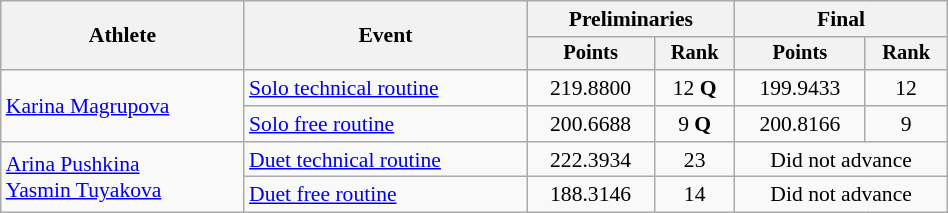<table class="wikitable" style="text-align:center; font-size:90%; width:50%;">
<tr>
<th rowspan="2">Athlete</th>
<th rowspan="2">Event</th>
<th colspan="2">Preliminaries</th>
<th colspan="2">Final</th>
</tr>
<tr style="font-size:95%">
<th>Points</th>
<th>Rank</th>
<th>Points</th>
<th>Rank</th>
</tr>
<tr>
<td align=left rowspan=2><a href='#'>Karina Magrupova</a></td>
<td align=left><a href='#'>Solo technical routine</a></td>
<td>219.8800</td>
<td>12 <strong>Q</strong></td>
<td>199.9433</td>
<td>12</td>
</tr>
<tr>
<td align=left><a href='#'>Solo free routine</a></td>
<td>200.6688</td>
<td>9 <strong>Q</strong></td>
<td>200.8166</td>
<td>9</td>
</tr>
<tr>
<td align=left rowspan=2><a href='#'>Arina Pushkina</a><br><a href='#'>Yasmin Tuyakova</a></td>
<td align=left><a href='#'>Duet technical routine</a></td>
<td>222.3934</td>
<td>23</td>
<td colspan=2>Did not advance</td>
</tr>
<tr>
<td align=left><a href='#'>Duet free routine</a></td>
<td>188.3146</td>
<td>14</td>
<td colspan=2>Did not advance</td>
</tr>
</table>
